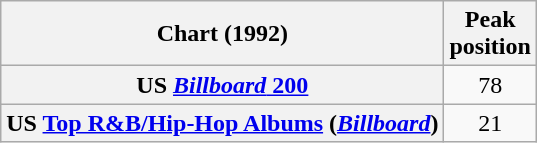<table class="wikitable sortable plainrowheaders" style="text-align:center">
<tr>
<th scope="col">Chart (1992)</th>
<th scope="col">Peak<br> position</th>
</tr>
<tr>
<th scope="row">US <a href='#'><em>Billboard</em> 200</a></th>
<td>78</td>
</tr>
<tr>
<th scope="row">US <a href='#'>Top R&B/Hip-Hop Albums</a> (<em><a href='#'>Billboard</a></em>)</th>
<td>21</td>
</tr>
</table>
